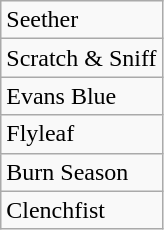<table class="wikitable">
<tr>
<td>Seether</td>
</tr>
<tr>
<td>Scratch & Sniff</td>
</tr>
<tr>
<td>Evans Blue</td>
</tr>
<tr>
<td>Flyleaf</td>
</tr>
<tr>
<td>Burn Season</td>
</tr>
<tr>
<td>Clenchfist</td>
</tr>
</table>
